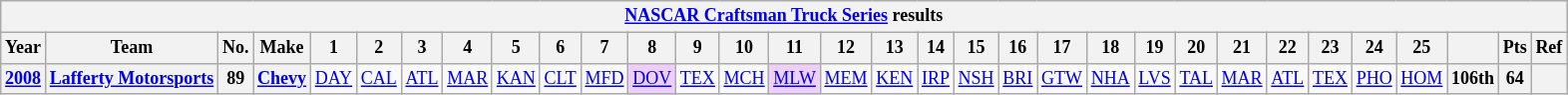<table class="wikitable" style="text-align:center; font-size:75%">
<tr>
<th colspan=32><a href='#'>NASCAR Craftsman Truck Series</a> results</th>
</tr>
<tr>
<th>Year</th>
<th>Team</th>
<th>No.</th>
<th>Make</th>
<th>1</th>
<th>2</th>
<th>3</th>
<th>4</th>
<th>5</th>
<th>6</th>
<th>7</th>
<th>8</th>
<th>9</th>
<th>10</th>
<th>11</th>
<th>12</th>
<th>13</th>
<th>14</th>
<th>15</th>
<th>16</th>
<th>17</th>
<th>18</th>
<th>19</th>
<th>20</th>
<th>21</th>
<th>22</th>
<th>23</th>
<th>24</th>
<th>25</th>
<th></th>
<th>Pts</th>
<th>Ref</th>
</tr>
<tr>
<th><a href='#'>2008</a></th>
<th><a href='#'>Lafferty Motorsports</a></th>
<th>89</th>
<th><a href='#'>Chevy</a></th>
<td><a href='#'>DAY</a></td>
<td><a href='#'>CAL</a></td>
<td><a href='#'>ATL</a></td>
<td><a href='#'>MAR</a></td>
<td><a href='#'>KAN</a></td>
<td><a href='#'>CLT</a></td>
<td><a href='#'>MFD</a></td>
<td style="background:#EFCFFF;"><a href='#'>DOV</a><br></td>
<td><a href='#'>TEX</a></td>
<td><a href='#'>MCH</a></td>
<td style="background:#EFCFFF;"><a href='#'>MLW</a><br></td>
<td><a href='#'>MEM</a></td>
<td><a href='#'>KEN</a></td>
<td><a href='#'>IRP</a></td>
<td><a href='#'>NSH</a></td>
<td><a href='#'>BRI</a></td>
<td><a href='#'>GTW</a></td>
<td><a href='#'>NHA</a></td>
<td><a href='#'>LVS</a></td>
<td><a href='#'>TAL</a></td>
<td><a href='#'>MAR</a></td>
<td><a href='#'>ATL</a></td>
<td><a href='#'>TEX</a></td>
<td><a href='#'>PHO</a></td>
<td><a href='#'>HOM</a></td>
<th>106th</th>
<th>64</th>
<th></th>
</tr>
</table>
